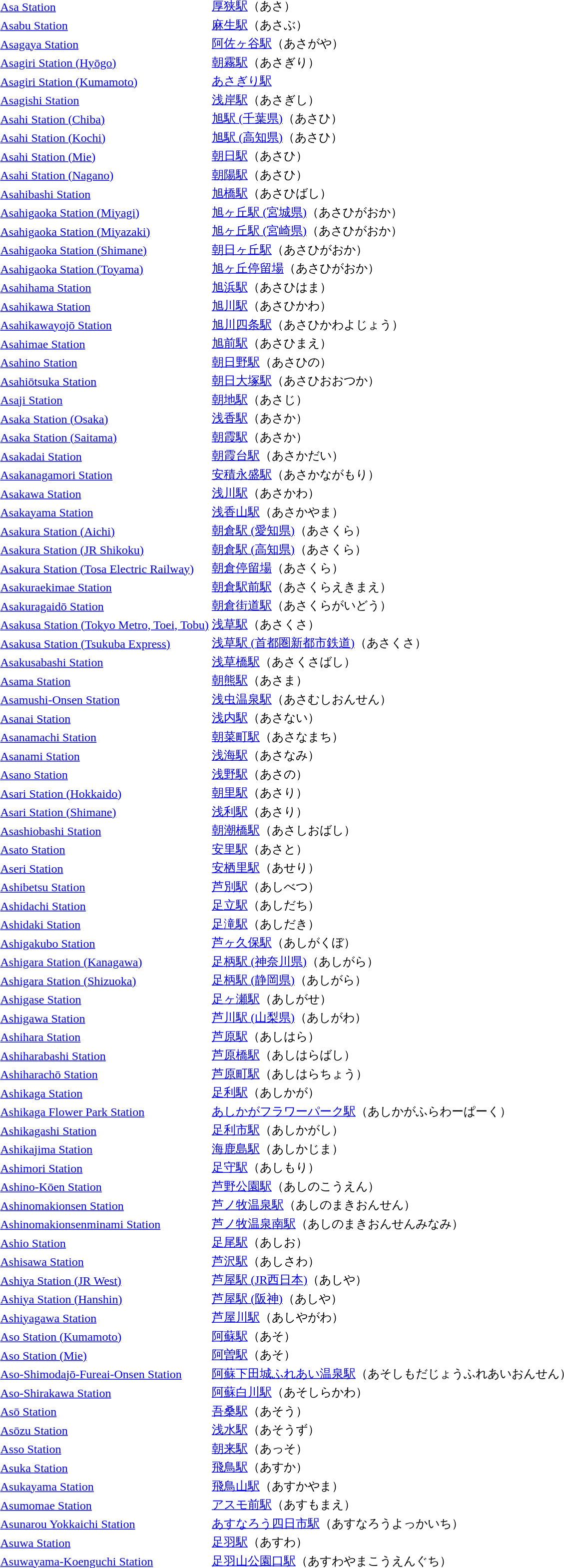<table>
<tr>
<td><a href='#'>Asa Station</a></td>
<td><a href='#'>厚狭駅</a>（あさ）</td>
</tr>
<tr>
<td><a href='#'>Asabu Station</a></td>
<td><a href='#'>麻生駅</a>（あさぶ）</td>
</tr>
<tr>
<td><a href='#'>Asagaya Station</a></td>
<td><a href='#'>阿佐ヶ谷駅</a>（あさがや）</td>
</tr>
<tr>
<td><a href='#'>Asagiri Station (Hyōgo)</a></td>
<td><a href='#'>朝霧駅</a>（あさぎり）</td>
</tr>
<tr>
<td><a href='#'>Asagiri Station (Kumamoto)</a></td>
<td><a href='#'>あさぎり駅</a></td>
</tr>
<tr>
<td><a href='#'>Asagishi Station</a></td>
<td><a href='#'>浅岸駅</a>（あさぎし）</td>
</tr>
<tr>
<td><a href='#'>Asahi Station (Chiba)</a></td>
<td><a href='#'>旭駅 (千葉県)</a>（あさひ）</td>
</tr>
<tr>
<td><a href='#'>Asahi Station (Kochi)</a></td>
<td><a href='#'>旭駅 (高知県)</a>（あさひ）</td>
</tr>
<tr>
<td><a href='#'>Asahi Station (Mie)</a></td>
<td><a href='#'>朝日駅</a>（あさひ）</td>
</tr>
<tr>
<td><a href='#'>Asahi Station (Nagano)</a></td>
<td><a href='#'>朝陽駅</a>（あさひ）</td>
</tr>
<tr>
<td><a href='#'>Asahibashi Station</a></td>
<td><a href='#'>旭橋駅</a>（あさひばし）</td>
</tr>
<tr>
<td><a href='#'>Asahigaoka Station (Miyagi)</a></td>
<td><a href='#'>旭ヶ丘駅 (宮城県)</a>（あさひがおか）</td>
</tr>
<tr>
<td><a href='#'>Asahigaoka Station (Miyazaki)</a></td>
<td><a href='#'>旭ヶ丘駅 (宮崎県)</a>（あさひがおか）</td>
</tr>
<tr>
<td><a href='#'>Asahigaoka Station (Shimane)</a></td>
<td><a href='#'>朝日ヶ丘駅</a>（あさひがおか）</td>
</tr>
<tr>
<td><a href='#'>Asahigaoka Station (Toyama)</a></td>
<td><a href='#'>旭ヶ丘停留場</a>（あさひがおか）</td>
</tr>
<tr>
<td><a href='#'>Asahihama Station</a></td>
<td><a href='#'>旭浜駅</a>（あさひはま）</td>
</tr>
<tr>
<td><a href='#'>Asahikawa Station</a></td>
<td><a href='#'>旭川駅</a>（あさひかわ）</td>
</tr>
<tr>
<td><a href='#'>Asahikawayojō Station</a></td>
<td><a href='#'>旭川四条駅</a>（あさひかわよじょう）</td>
</tr>
<tr>
<td><a href='#'>Asahimae Station</a></td>
<td><a href='#'>旭前駅</a>（あさひまえ）</td>
</tr>
<tr>
<td><a href='#'>Asahino Station</a></td>
<td><a href='#'>朝日野駅</a>（あさひの）</td>
</tr>
<tr>
<td><a href='#'>Asahiōtsuka Station</a></td>
<td><a href='#'>朝日大塚駅</a>（あさひおおつか）</td>
</tr>
<tr>
<td><a href='#'>Asaji Station</a></td>
<td><a href='#'>朝地駅</a>（あさじ）</td>
</tr>
<tr>
<td><a href='#'>Asaka Station (Osaka)</a></td>
<td><a href='#'>浅香駅</a>（あさか）</td>
</tr>
<tr>
<td><a href='#'>Asaka Station (Saitama)</a></td>
<td><a href='#'>朝霞駅</a>（あさか）</td>
</tr>
<tr>
<td><a href='#'>Asakadai Station</a></td>
<td><a href='#'>朝霞台駅</a>（あさかだい）</td>
</tr>
<tr>
<td><a href='#'>Asakanagamori Station</a></td>
<td><a href='#'>安積永盛駅</a>（あさかながもり）</td>
</tr>
<tr>
<td><a href='#'>Asakawa Station</a></td>
<td><a href='#'>浅川駅</a>（あさかわ）</td>
</tr>
<tr>
<td><a href='#'>Asakayama Station</a></td>
<td><a href='#'>浅香山駅</a>（あさかやま）</td>
</tr>
<tr>
<td><a href='#'>Asakura Station (Aichi)</a></td>
<td><a href='#'>朝倉駅 (愛知県)</a>（あさくら）</td>
</tr>
<tr>
<td><a href='#'>Asakura Station (JR Shikoku)</a></td>
<td><a href='#'>朝倉駅 (高知県)</a>（あさくら）</td>
</tr>
<tr>
<td><a href='#'>Asakura Station (Tosa Electric Railway)</a></td>
<td><a href='#'>朝倉停留場</a>（あさくら）</td>
</tr>
<tr>
<td><a href='#'>Asakuraekimae Station</a></td>
<td><a href='#'>朝倉駅前駅</a>（あさくらえきまえ）</td>
</tr>
<tr>
<td><a href='#'>Asakuragaidō Station</a></td>
<td><a href='#'>朝倉街道駅</a>（あさくらがいどう）</td>
</tr>
<tr>
<td><a href='#'>Asakusa Station (Tokyo Metro, Toei, Tobu)</a></td>
<td><a href='#'>浅草駅</a>（あさくさ）</td>
</tr>
<tr>
<td><a href='#'>Asakusa Station (Tsukuba Express)</a></td>
<td><a href='#'>浅草駅 (首都圏新都市鉄道)</a>（あさくさ）</td>
</tr>
<tr>
<td><a href='#'>Asakusabashi Station</a></td>
<td><a href='#'>浅草橋駅</a>（あさくさばし）</td>
</tr>
<tr>
<td><a href='#'>Asama Station</a></td>
<td><a href='#'>朝熊駅</a>（あさま）</td>
</tr>
<tr>
<td><a href='#'>Asamushi-Onsen Station</a></td>
<td><a href='#'>浅虫温泉駅</a>（あさむしおんせん）</td>
</tr>
<tr>
<td><a href='#'>Asanai Station</a></td>
<td><a href='#'>浅内駅</a>（あさない）</td>
</tr>
<tr>
<td><a href='#'>Asanamachi Station</a></td>
<td><a href='#'>朝菜町駅</a>（あさなまち）</td>
</tr>
<tr>
<td><a href='#'>Asanami Station</a></td>
<td><a href='#'>浅海駅</a>（あさなみ）</td>
</tr>
<tr>
<td><a href='#'>Asano Station</a></td>
<td><a href='#'>浅野駅</a>（あさの）</td>
</tr>
<tr>
<td><a href='#'>Asari Station (Hokkaido)</a></td>
<td><a href='#'>朝里駅</a>（あさり）</td>
</tr>
<tr>
<td><a href='#'>Asari Station (Shimane)</a></td>
<td><a href='#'>浅利駅</a>（あさり）</td>
</tr>
<tr>
<td><a href='#'>Asashiobashi Station</a></td>
<td><a href='#'>朝潮橋駅</a>（あさしおばし）</td>
</tr>
<tr>
<td><a href='#'>Asato Station</a></td>
<td><a href='#'>安里駅</a>（あさと）</td>
</tr>
<tr>
<td><a href='#'>Aseri Station</a></td>
<td><a href='#'>安栖里駅</a>（あせり）</td>
</tr>
<tr>
<td><a href='#'>Ashibetsu Station</a></td>
<td><a href='#'>芦別駅</a>（あしべつ）</td>
</tr>
<tr>
<td><a href='#'>Ashidachi Station</a></td>
<td><a href='#'>足立駅</a>（あしだち）</td>
</tr>
<tr>
<td><a href='#'>Ashidaki Station</a></td>
<td><a href='#'>足滝駅</a>（あしだき）</td>
</tr>
<tr>
<td><a href='#'>Ashigakubo Station</a></td>
<td><a href='#'>芦ヶ久保駅</a>（あしがくぼ）</td>
</tr>
<tr>
<td><a href='#'>Ashigara Station (Kanagawa)</a></td>
<td><a href='#'>足柄駅 (神奈川県)</a>（あしがら）</td>
</tr>
<tr>
<td><a href='#'>Ashigara Station (Shizuoka)</a></td>
<td><a href='#'>足柄駅 (静岡県)</a>（あしがら）</td>
</tr>
<tr>
<td><a href='#'>Ashigase Station</a></td>
<td><a href='#'>足ヶ瀬駅</a>（あしがせ）</td>
</tr>
<tr>
<td><a href='#'>Ashigawa Station</a></td>
<td><a href='#'>芦川駅 (山梨県)</a>（あしがわ）</td>
</tr>
<tr>
<td><a href='#'>Ashihara Station</a></td>
<td><a href='#'>芦原駅</a>（あしはら）</td>
</tr>
<tr>
<td><a href='#'>Ashiharabashi Station</a></td>
<td><a href='#'>芦原橋駅</a>（あしはらばし）</td>
</tr>
<tr>
<td><a href='#'>Ashiharachō Station</a></td>
<td><a href='#'>芦原町駅</a>（あしはらちょう）</td>
</tr>
<tr>
<td><a href='#'>Ashikaga Station</a></td>
<td><a href='#'>足利駅</a>（あしかが）</td>
</tr>
<tr>
<td><a href='#'>Ashikaga Flower Park Station</a></td>
<td><a href='#'>あしかがフラワーパーク駅</a>（あしかがふらわーぱーく）</td>
</tr>
<tr>
<td><a href='#'>Ashikagashi Station</a></td>
<td><a href='#'>足利市駅</a>（あしかがし）</td>
</tr>
<tr>
<td><a href='#'>Ashikajima Station</a></td>
<td><a href='#'>海鹿島駅</a>（あしかじま）</td>
</tr>
<tr>
<td><a href='#'>Ashimori Station</a></td>
<td><a href='#'>足守駅</a>（あしもり）</td>
</tr>
<tr>
<td><a href='#'>Ashino-Kōen Station</a></td>
<td><a href='#'>芦野公園駅</a>（あしのこうえん）</td>
</tr>
<tr>
<td><a href='#'>Ashinomakionsen Station</a></td>
<td><a href='#'>芦ノ牧温泉駅</a>（あしのまきおんせん）</td>
</tr>
<tr>
<td><a href='#'>Ashinomakionsenminami Station</a></td>
<td><a href='#'>芦ノ牧温泉南駅</a>（あしのまきおんせんみなみ）</td>
</tr>
<tr>
<td><a href='#'>Ashio Station</a></td>
<td><a href='#'>足尾駅</a>（あしお）</td>
</tr>
<tr>
<td><a href='#'>Ashisawa Station</a></td>
<td><a href='#'>芦沢駅</a>（あしさわ）</td>
</tr>
<tr>
<td><a href='#'>Ashiya Station (JR West)</a></td>
<td><a href='#'>芦屋駅 (JR西日本)</a>（あしや）</td>
</tr>
<tr>
<td><a href='#'>Ashiya Station (Hanshin)</a></td>
<td><a href='#'>芦屋駅 (阪神)</a>（あしや）</td>
</tr>
<tr>
<td><a href='#'>Ashiyagawa Station</a></td>
<td><a href='#'>芦屋川駅</a>（あしやがわ）</td>
</tr>
<tr>
<td><a href='#'>Aso Station (Kumamoto)</a></td>
<td><a href='#'>阿蘇駅</a>（あそ）</td>
</tr>
<tr>
<td><a href='#'>Aso Station (Mie)</a></td>
<td><a href='#'>阿曽駅</a>（あそ）</td>
</tr>
<tr>
<td><a href='#'>Aso-Shimodajō-Fureai-Onsen Station</a></td>
<td><a href='#'>阿蘇下田城ふれあい温泉駅</a>（あそしもだじょうふれあいおんせん）</td>
</tr>
<tr>
<td><a href='#'>Aso-Shirakawa Station</a></td>
<td><a href='#'>阿蘇白川駅</a>（あそしらかわ）</td>
</tr>
<tr>
<td><a href='#'>Asō Station</a></td>
<td><a href='#'>吾桑駅</a>（あそう）</td>
</tr>
<tr>
<td><a href='#'>Asōzu Station</a></td>
<td><a href='#'>浅水駅</a>（あそうず）</td>
</tr>
<tr>
<td><a href='#'>Asso Station</a></td>
<td><a href='#'>朝来駅</a>（あっそ）</td>
</tr>
<tr>
<td><a href='#'>Asuka Station</a></td>
<td><a href='#'>飛鳥駅</a>（あすか）</td>
</tr>
<tr>
<td><a href='#'>Asukayama Station</a></td>
<td><a href='#'>飛鳥山駅</a>（あすかやま）</td>
</tr>
<tr>
<td><a href='#'>Asumomae Station</a></td>
<td><a href='#'>アスモ前駅</a>（あすもまえ）</td>
</tr>
<tr>
<td><a href='#'>Asunarou Yokkaichi Station</a></td>
<td><a href='#'>あすなろう四日市駅</a>（あすなろうよっかいち）</td>
</tr>
<tr>
<td><a href='#'>Asuwa Station</a></td>
<td><a href='#'>足羽駅</a>（あすわ）</td>
</tr>
<tr>
<td><a href='#'>Asuwayama-Koenguchi Station</a></td>
<td><a href='#'>足羽山公園口駅</a>（あすわやまこうえんぐち）</td>
</tr>
</table>
